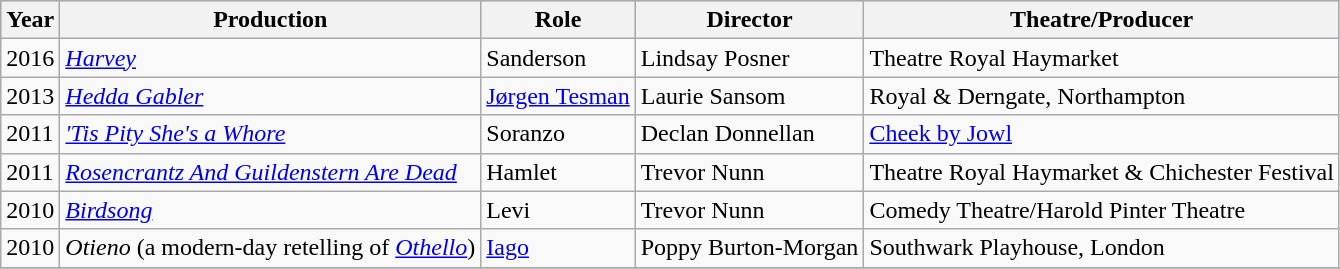<table class="sortable wikitable">
<tr style="background:#B0C4DE;">
<th>Year</th>
<th>Production</th>
<th>Role</th>
<th>Director</th>
<th>Theatre/Producer</th>
</tr>
<tr>
<td>2016</td>
<td><em><a href='#'>Harvey</a></em></td>
<td>Sanderson</td>
<td>Lindsay Posner</td>
<td>Theatre Royal Haymarket</td>
</tr>
<tr>
<td>2013</td>
<td><em><a href='#'>Hedda Gabler</a></em></td>
<td><a href='#'>Jørgen Tesman</a></td>
<td>Laurie Sansom</td>
<td>Royal & Derngate, Northampton</td>
</tr>
<tr>
<td>2011</td>
<td><em><a href='#'>'Tis Pity She's a Whore</a></em></td>
<td>Soranzo</td>
<td>Declan Donnellan</td>
<td><a href='#'>Cheek by Jowl</a></td>
</tr>
<tr>
<td>2011</td>
<td><em><a href='#'>Rosencrantz And Guildenstern Are Dead</a></em></td>
<td>Hamlet</td>
<td>Trevor Nunn</td>
<td>Theatre Royal Haymarket & Chichester Festival</td>
</tr>
<tr>
<td>2010</td>
<td><em><a href='#'>Birdsong</a></em></td>
<td>Levi</td>
<td>Trevor Nunn</td>
<td>Comedy Theatre/Harold Pinter Theatre</td>
</tr>
<tr>
<td>2010</td>
<td><em>Otieno</em> (a modern-day retelling of <em><a href='#'>Othello</a></em>)</td>
<td><a href='#'>Iago</a></td>
<td>Poppy Burton-Morgan</td>
<td>Southwark Playhouse, London</td>
</tr>
<tr>
</tr>
</table>
